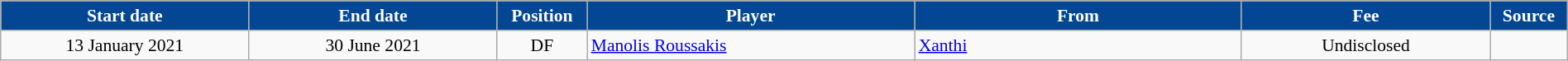<table class="wikitable sortable"  style="text-align:center; font-size:90%; width:100%;">
<tr>
<th scope="col" style="background-color:#034694;color:#FFFFFF; width:150px;">Start date</th>
<th scope="col" style="background-color:#034694;color:#FFFFFF; width:150px;">End date</th>
<th scope="col" style="background-color:#034694;color:#FFFFFF; width:50px;">Position</th>
<th scope="col" style="background-color:#034694;color:#FFFFFF; width:200px;">Player</th>
<th scope="col" style="background-color:#034694;color:#FFFFFF; width:200px;">From</th>
<th scope="col" style="background-color:#034694;color:#FFFFFF; width:150px;" data-sort-type="currency">Fee</th>
<th scope="col" class="unsortable" style="background-color:#034694;color:#FFFFFF; width:25px;">Source</th>
</tr>
<tr>
<td>13 January 2021</td>
<td>30 June 2021</td>
<td>DF</td>
<td align=left> <a href='#'>Manolis Roussakis</a></td>
<td align=left> <a href='#'>Xanthi</a></td>
<td>Undisclosed</td>
<td></td>
</tr>
</table>
